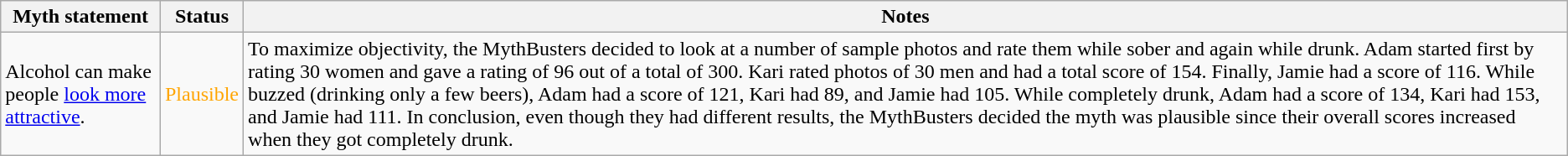<table class="wikitable plainrowheaders">
<tr>
<th>Myth statement</th>
<th>Status</th>
<th>Notes</th>
</tr>
<tr>
<td>Alcohol can make people <a href='#'>look more attractive</a>.</td>
<td style="color:orange">Plausible</td>
<td>To maximize objectivity, the MythBusters decided to look at a number of sample photos and rate them while sober and again while drunk. Adam started first by rating 30 women and gave a rating of 96 out of a total of 300. Kari rated photos of 30 men and had a total score of 154. Finally, Jamie had a score of 116. While buzzed (drinking only a few beers), Adam had a score of 121, Kari had 89, and Jamie had 105. While completely drunk, Adam had a score of 134, Kari had 153, and Jamie had 111. In conclusion, even though they had different results, the MythBusters decided the myth was plausible since their overall scores increased when they got completely drunk.</td>
</tr>
</table>
